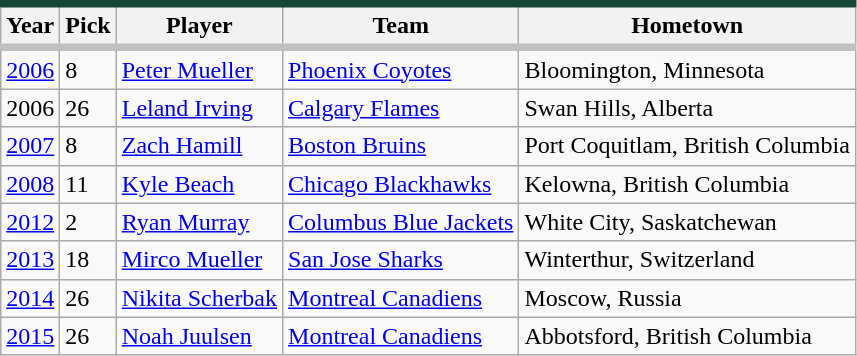<table class="wikitable sortable">
<tr style="border-top:#154734 5px solid; border-bottom:silver 5px solid">
<th>Year</th>
<th>Pick</th>
<th>Player</th>
<th>Team</th>
<th>Hometown</th>
</tr>
<tr>
<td><a href='#'>2006</a></td>
<td>8</td>
<td><a href='#'>Peter Mueller</a></td>
<td><a href='#'>Phoenix Coyotes</a></td>
<td>Bloomington, Minnesota</td>
</tr>
<tr>
<td>2006</td>
<td>26</td>
<td><a href='#'>Leland Irving</a></td>
<td><a href='#'>Calgary Flames</a></td>
<td>Swan Hills, Alberta</td>
</tr>
<tr>
<td><a href='#'>2007</a></td>
<td>8</td>
<td><a href='#'>Zach Hamill</a></td>
<td><a href='#'>Boston Bruins</a></td>
<td>Port Coquitlam, British Columbia</td>
</tr>
<tr>
<td><a href='#'>2008</a></td>
<td>11</td>
<td><a href='#'>Kyle Beach</a></td>
<td><a href='#'>Chicago Blackhawks</a></td>
<td>Kelowna, British Columbia</td>
</tr>
<tr>
<td><a href='#'>2012</a></td>
<td>2</td>
<td><a href='#'>Ryan Murray</a></td>
<td><a href='#'>Columbus Blue Jackets</a></td>
<td>White City, Saskatchewan</td>
</tr>
<tr>
<td><a href='#'>2013</a></td>
<td>18</td>
<td><a href='#'>Mirco Mueller</a></td>
<td><a href='#'>San Jose Sharks</a></td>
<td>Winterthur, Switzerland</td>
</tr>
<tr>
<td><a href='#'>2014</a></td>
<td>26</td>
<td><a href='#'>Nikita Scherbak</a></td>
<td><a href='#'>Montreal Canadiens</a></td>
<td>Moscow, Russia</td>
</tr>
<tr>
<td><a href='#'>2015</a></td>
<td>26</td>
<td><a href='#'>Noah Juulsen</a></td>
<td><a href='#'>Montreal Canadiens</a></td>
<td>Abbotsford, British Columbia</td>
</tr>
</table>
